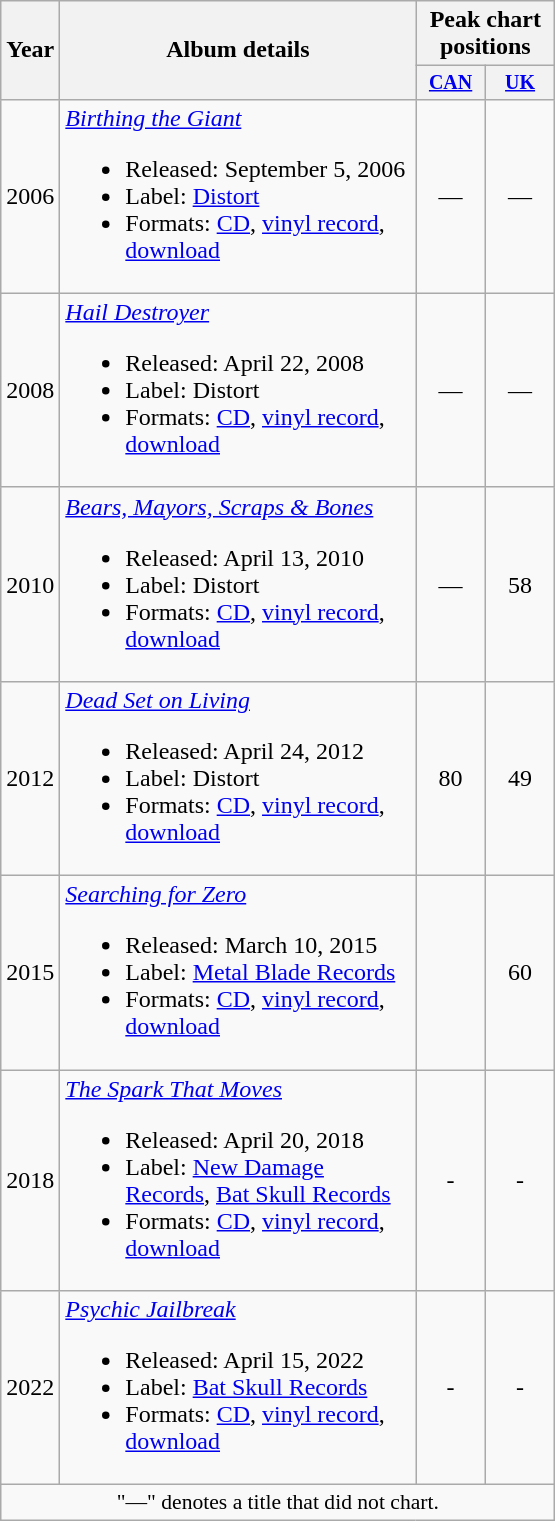<table class="wikitable" style="text-align:center;">
<tr>
<th rowspan="2">Year</th>
<th rowspan="2" style="width:230px;">Album details</th>
<th colspan="2">Peak chart positions</th>
</tr>
<tr style="font-size:smaller;">
<th style="width:40px;"><a href='#'>CAN</a><br></th>
<th style="width:40px;"><a href='#'>UK</a><br></th>
</tr>
<tr>
<td>2006</td>
<td style="text-align:left;"><em><a href='#'>Birthing the Giant</a></em><br><ul><li>Released: September 5, 2006</li><li>Label: <a href='#'>Distort</a></li><li>Formats: <a href='#'>CD</a>, <a href='#'>vinyl record</a>, <a href='#'>download</a></li></ul></td>
<td>—</td>
<td>—</td>
</tr>
<tr>
<td>2008</td>
<td style="text-align:left;"><em><a href='#'>Hail Destroyer</a></em><br><ul><li>Released: April 22, 2008</li><li>Label: Distort</li><li>Formats: <a href='#'>CD</a>, <a href='#'>vinyl record</a>, <a href='#'>download</a></li></ul></td>
<td>—</td>
<td>—</td>
</tr>
<tr>
<td>2010</td>
<td style="text-align:left;"><em><a href='#'>Bears, Mayors, Scraps & Bones</a></em><br><ul><li>Released: April 13, 2010</li><li>Label: Distort</li><li>Formats: <a href='#'>CD</a>, <a href='#'>vinyl record</a>, <a href='#'>download</a></li></ul></td>
<td>—</td>
<td>58</td>
</tr>
<tr>
<td>2012</td>
<td style="text-align:left;"><em><a href='#'>Dead Set on Living</a></em><br><ul><li>Released: April 24, 2012</li><li>Label: Distort</li><li>Formats: <a href='#'>CD</a>, <a href='#'>vinyl record</a>, <a href='#'>download</a></li></ul></td>
<td>80</td>
<td>49</td>
</tr>
<tr>
<td>2015</td>
<td style="text-align:left;"><em><a href='#'>Searching for Zero</a></em><br><ul><li>Released: March 10, 2015</li><li>Label: <a href='#'>Metal Blade Records</a></li><li>Formats: <a href='#'>CD</a>, <a href='#'>vinyl record</a>, <a href='#'>download</a></li></ul></td>
<td></td>
<td>60</td>
</tr>
<tr>
<td>2018</td>
<td style="text-align:left;"><em><a href='#'>The Spark That Moves</a></em><br><ul><li>Released: April 20, 2018</li><li>Label: <a href='#'>New Damage Records</a>, <a href='#'>Bat Skull Records</a></li><li>Formats: <a href='#'>CD</a>, <a href='#'>vinyl record</a>, <a href='#'>download</a></li></ul></td>
<td>-</td>
<td>-</td>
</tr>
<tr>
<td>2022</td>
<td style="text-align:left;"><em><a href='#'>Psychic Jailbreak</a></em><br><ul><li>Released: April 15, 2022</li><li>Label: <a href='#'>Bat Skull Records</a></li><li>Formats: <a href='#'>CD</a>, <a href='#'>vinyl record</a>, <a href='#'>download</a></li></ul></td>
<td>-</td>
<td>-</td>
</tr>
<tr>
<td colspan="7" style="font-size:90%">"—" denotes a title that did not chart.</td>
</tr>
</table>
